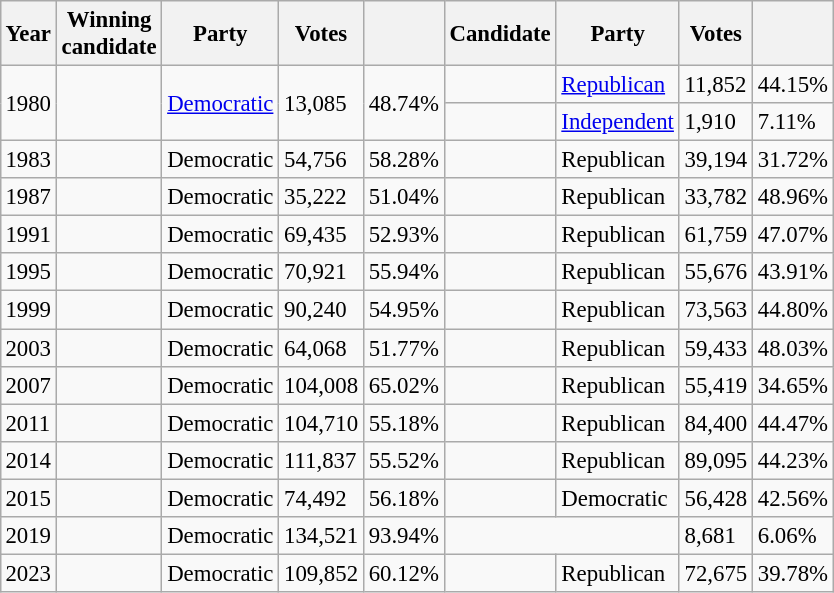<table class="wikitable" style="margin:0.5em; font-size:95%">
<tr>
<th>Year</th>
<th>Winning<br>candidate</th>
<th>Party</th>
<th>Votes</th>
<th></th>
<th>Candidate</th>
<th>Party</th>
<th>Votes</th>
<th></th>
</tr>
<tr>
<td rowspan=2>1980</td>
<td rowspan=2 ></td>
<td rowspan=2 ><a href='#'>Democratic</a></td>
<td rowspan=2 >13,085</td>
<td rowspan=2 >48.74%</td>
<td></td>
<td><a href='#'>Republican</a></td>
<td>11,852</td>
<td>44.15%</td>
</tr>
<tr>
<td></td>
<td><a href='#'>Independent</a></td>
<td>1,910</td>
<td>7.11%</td>
</tr>
<tr>
<td>1983</td>
<td></td>
<td>Democratic</td>
<td>54,756</td>
<td>58.28%</td>
<td></td>
<td>Republican</td>
<td>39,194</td>
<td>31.72%</td>
</tr>
<tr>
<td>1987</td>
<td></td>
<td>Democratic</td>
<td>35,222</td>
<td>51.04%</td>
<td></td>
<td>Republican</td>
<td>33,782</td>
<td>48.96%</td>
</tr>
<tr>
<td>1991</td>
<td></td>
<td>Democratic</td>
<td>69,435</td>
<td>52.93%</td>
<td></td>
<td>Republican</td>
<td>61,759</td>
<td>47.07%</td>
</tr>
<tr>
<td>1995</td>
<td></td>
<td>Democratic</td>
<td>70,921</td>
<td>55.94%</td>
<td></td>
<td>Republican</td>
<td>55,676</td>
<td>43.91%</td>
</tr>
<tr>
<td>1999</td>
<td></td>
<td>Democratic</td>
<td>90,240</td>
<td>54.95%</td>
<td></td>
<td>Republican</td>
<td>73,563</td>
<td>44.80%</td>
</tr>
<tr>
<td>2003</td>
<td></td>
<td>Democratic</td>
<td>64,068</td>
<td>51.77%</td>
<td></td>
<td>Republican</td>
<td>59,433</td>
<td>48.03%</td>
</tr>
<tr>
<td>2007</td>
<td></td>
<td>Democratic</td>
<td>104,008</td>
<td>65.02%</td>
<td></td>
<td>Republican</td>
<td>55,419</td>
<td>34.65%</td>
</tr>
<tr>
<td>2011</td>
<td></td>
<td>Democratic</td>
<td>104,710</td>
<td>55.18%</td>
<td></td>
<td>Republican</td>
<td>84,400</td>
<td>44.47%</td>
</tr>
<tr>
<td>2014</td>
<td></td>
<td>Democratic</td>
<td>111,837</td>
<td>55.52%</td>
<td></td>
<td>Republican</td>
<td>89,095</td>
<td>44.23%</td>
</tr>
<tr>
<td>2015</td>
<td></td>
<td>Democratic</td>
<td>74,492</td>
<td>56.18%</td>
<td></td>
<td>Democratic</td>
<td>56,428</td>
<td>42.56%</td>
</tr>
<tr>
<td>2019</td>
<td></td>
<td>Democratic</td>
<td>134,521</td>
<td>93.94%</td>
<td colspan=2></td>
<td>8,681</td>
<td>6.06%</td>
</tr>
<tr>
<td>2023</td>
<td></td>
<td>Democratic</td>
<td>109,852</td>
<td>60.12%</td>
<td></td>
<td>Republican</td>
<td>72,675</td>
<td>39.78%</td>
</tr>
</table>
